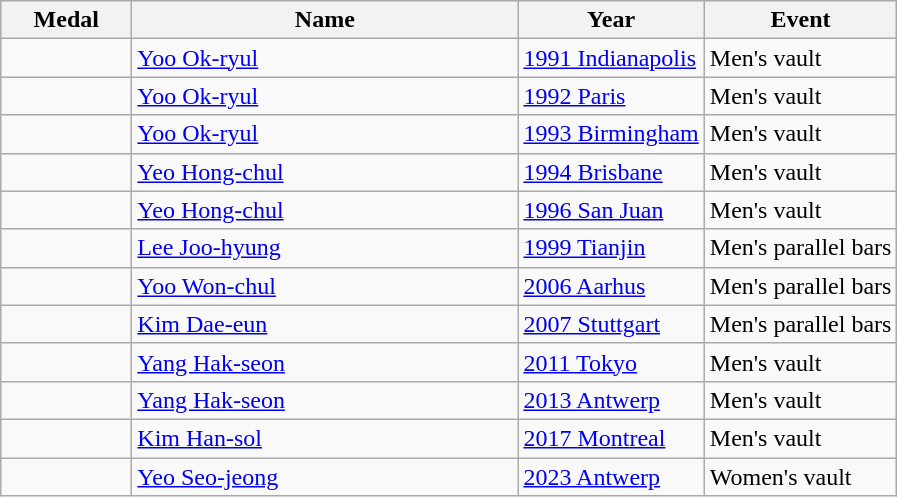<table class="wikitable sortable">
<tr>
<th style="width:5em;">Medal</th>
<th width=250>Name</th>
<th>Year</th>
<th>Event</th>
</tr>
<tr>
<td></td>
<td><a href='#'>Yoo Ok-ryul</a></td>
<td> <a href='#'>1991 Indianapolis</a></td>
<td>Men's vault</td>
</tr>
<tr>
<td></td>
<td><a href='#'>Yoo Ok-ryul</a></td>
<td> <a href='#'>1992 Paris</a></td>
<td>Men's vault</td>
</tr>
<tr>
<td></td>
<td><a href='#'>Yoo Ok-ryul</a></td>
<td> <a href='#'>1993 Birmingham</a></td>
<td>Men's vault</td>
</tr>
<tr>
<td></td>
<td><a href='#'>Yeo Hong-chul</a></td>
<td> <a href='#'>1994 Brisbane</a></td>
<td>Men's vault</td>
</tr>
<tr>
<td></td>
<td><a href='#'>Yeo Hong-chul</a></td>
<td> <a href='#'>1996 San Juan</a></td>
<td>Men's vault</td>
</tr>
<tr>
<td></td>
<td><a href='#'>Lee Joo-hyung</a></td>
<td> <a href='#'>1999 Tianjin</a></td>
<td>Men's parallel bars</td>
</tr>
<tr>
<td></td>
<td><a href='#'>Yoo Won-chul</a></td>
<td> <a href='#'>2006 Aarhus</a></td>
<td>Men's parallel bars</td>
</tr>
<tr>
<td></td>
<td><a href='#'>Kim Dae-eun</a></td>
<td> <a href='#'>2007 Stuttgart</a></td>
<td>Men's parallel bars</td>
</tr>
<tr>
<td></td>
<td><a href='#'>Yang Hak-seon</a></td>
<td> <a href='#'>2011 Tokyo</a></td>
<td>Men's vault</td>
</tr>
<tr>
<td></td>
<td><a href='#'>Yang Hak-seon</a></td>
<td> <a href='#'>2013 Antwerp</a></td>
<td>Men's vault</td>
</tr>
<tr>
<td></td>
<td><a href='#'>Kim Han-sol</a></td>
<td> <a href='#'>2017 Montreal</a></td>
<td>Men's vault</td>
</tr>
<tr>
<td></td>
<td><a href='#'>Yeo Seo-jeong</a></td>
<td> <a href='#'>2023 Antwerp</a></td>
<td>Women's vault</td>
</tr>
</table>
